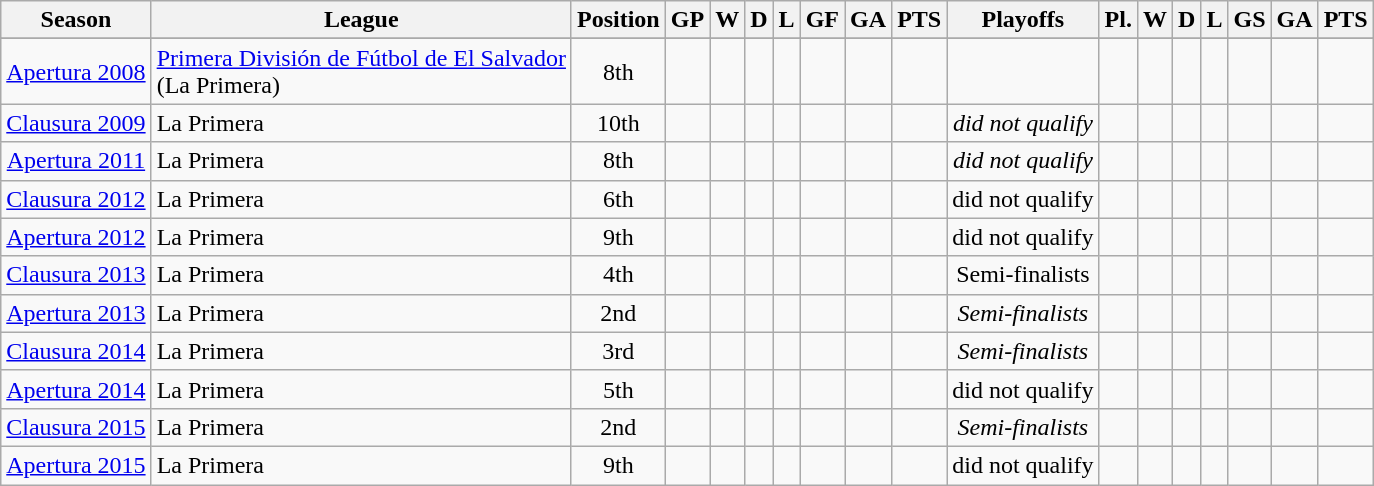<table class="wikitable">
<tr>
<th align="center">Season</th>
<th align="center">League</th>
<th align="center">Position</th>
<th align="center">GP</th>
<th align="center">W</th>
<th align="center">D</th>
<th align="center">L</th>
<th align="center">GF</th>
<th align="center">GA</th>
<th align="center">PTS</th>
<th align="center">Playoffs</th>
<th align="center">Pl.</th>
<th align="center">W</th>
<th align="center">D</th>
<th align="center">L</th>
<th align="center">GS</th>
<th align="center">GA</th>
<th align="center">PTS</th>
</tr>
<tr>
</tr>
<tr>
<td align="center"><a href='#'>Apertura 2008</a></td>
<td><a href='#'>Primera División de Fútbol de El Salvador</a><br>(La Primera)</td>
<td align="center">8th</td>
<td></td>
<td></td>
<td></td>
<td></td>
<td></td>
<td></td>
<td></td>
<td></td>
<td></td>
<td></td>
<td></td>
<td></td>
<td></td>
<td></td>
<td></td>
</tr>
<tr>
<td align="center"><a href='#'>Clausura 2009</a></td>
<td>La Primera</td>
<td align="center">10th</td>
<td></td>
<td></td>
<td></td>
<td></td>
<td></td>
<td></td>
<td></td>
<td align="center"><em>did not qualify</em></td>
<td></td>
<td></td>
<td></td>
<td></td>
<td></td>
<td></td>
<td></td>
</tr>
<tr>
<td align="center"><a href='#'>Apertura 2011</a></td>
<td>La Primera</td>
<td align="center">8th</td>
<td></td>
<td></td>
<td></td>
<td></td>
<td></td>
<td></td>
<td></td>
<td align="center"><em>did not qualify</em></td>
<td></td>
<td></td>
<td></td>
<td></td>
<td></td>
<td></td>
<td></td>
</tr>
<tr>
<td align="center"><a href='#'>Clausura 2012</a></td>
<td>La Primera</td>
<td align="center">6th</td>
<td></td>
<td></td>
<td></td>
<td></td>
<td></td>
<td></td>
<td></td>
<td align="center">did not qualify</td>
<td></td>
<td></td>
<td></td>
<td></td>
<td></td>
<td></td>
<td></td>
</tr>
<tr>
<td align="center"><a href='#'>Apertura 2012</a></td>
<td>La Primera</td>
<td align="center">9th</td>
<td></td>
<td></td>
<td></td>
<td></td>
<td></td>
<td></td>
<td></td>
<td align="center">did not qualify</td>
<td></td>
<td></td>
<td></td>
<td></td>
<td></td>
<td></td>
<td></td>
</tr>
<tr>
<td align="center"><a href='#'>Clausura 2013</a></td>
<td>La Primera</td>
<td align="center">4th</td>
<td></td>
<td></td>
<td></td>
<td></td>
<td></td>
<td></td>
<td></td>
<td align="center">Semi-finalists</td>
<td></td>
<td></td>
<td></td>
<td></td>
<td></td>
<td></td>
<td></td>
</tr>
<tr>
<td align="center"><a href='#'>Apertura 2013</a></td>
<td>La Primera</td>
<td align="center">2nd</td>
<td></td>
<td></td>
<td></td>
<td></td>
<td></td>
<td></td>
<td></td>
<td align="center"><em>Semi-finalists</em></td>
<td></td>
<td></td>
<td></td>
<td></td>
<td></td>
<td></td>
<td></td>
</tr>
<tr>
<td align="center"><a href='#'>Clausura 2014</a></td>
<td>La Primera</td>
<td align="center">3rd</td>
<td></td>
<td></td>
<td></td>
<td></td>
<td></td>
<td></td>
<td></td>
<td align="center"><em>Semi-finalists</em></td>
<td></td>
<td></td>
<td></td>
<td></td>
<td></td>
<td></td>
<td></td>
</tr>
<tr>
<td align="center"><a href='#'>Apertura 2014</a></td>
<td>La Primera</td>
<td align="center">5th</td>
<td></td>
<td></td>
<td></td>
<td></td>
<td></td>
<td></td>
<td></td>
<td align="center">did not qualify</td>
<td></td>
<td></td>
<td></td>
<td></td>
<td></td>
<td></td>
<td></td>
</tr>
<tr>
<td align="center"><a href='#'>Clausura 2015</a></td>
<td>La Primera</td>
<td align="center">2nd</td>
<td></td>
<td></td>
<td></td>
<td></td>
<td></td>
<td></td>
<td></td>
<td align="center"><em>Semi-finalists</em></td>
<td></td>
<td></td>
<td></td>
<td></td>
<td></td>
<td></td>
<td></td>
</tr>
<tr>
<td align="center"><a href='#'>Apertura 2015</a></td>
<td>La Primera</td>
<td align="center">9th</td>
<td></td>
<td></td>
<td></td>
<td></td>
<td></td>
<td></td>
<td></td>
<td align="center">did not qualify</td>
<td></td>
<td></td>
<td></td>
<td></td>
<td></td>
<td></td>
<td></td>
</tr>
</table>
